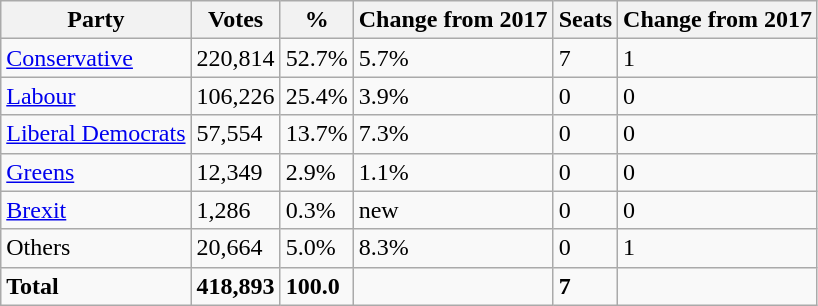<table class="wikitable">
<tr>
<th>Party</th>
<th>Votes</th>
<th>%</th>
<th>Change from 2017</th>
<th>Seats</th>
<th>Change from 2017</th>
</tr>
<tr>
<td><a href='#'>Conservative</a></td>
<td>220,814</td>
<td>52.7%</td>
<td>5.7%</td>
<td>7</td>
<td>1</td>
</tr>
<tr>
<td><a href='#'>Labour</a></td>
<td>106,226</td>
<td>25.4%</td>
<td>3.9%</td>
<td>0</td>
<td>0</td>
</tr>
<tr>
<td><a href='#'>Liberal Democrats</a></td>
<td>57,554</td>
<td>13.7%</td>
<td>7.3%</td>
<td>0</td>
<td>0</td>
</tr>
<tr>
<td><a href='#'>Greens</a></td>
<td>12,349</td>
<td>2.9%</td>
<td>1.1%</td>
<td>0</td>
<td>0</td>
</tr>
<tr>
<td><a href='#'>Brexit</a></td>
<td>1,286</td>
<td>0.3%</td>
<td>new</td>
<td>0</td>
<td>0</td>
</tr>
<tr>
<td>Others</td>
<td>20,664</td>
<td>5.0%</td>
<td>8.3%</td>
<td>0</td>
<td>1</td>
</tr>
<tr>
<td><strong>Total</strong></td>
<td><strong>418,893</strong></td>
<td><strong>100.0</strong></td>
<td></td>
<td><strong>7</strong></td>
<td></td>
</tr>
</table>
